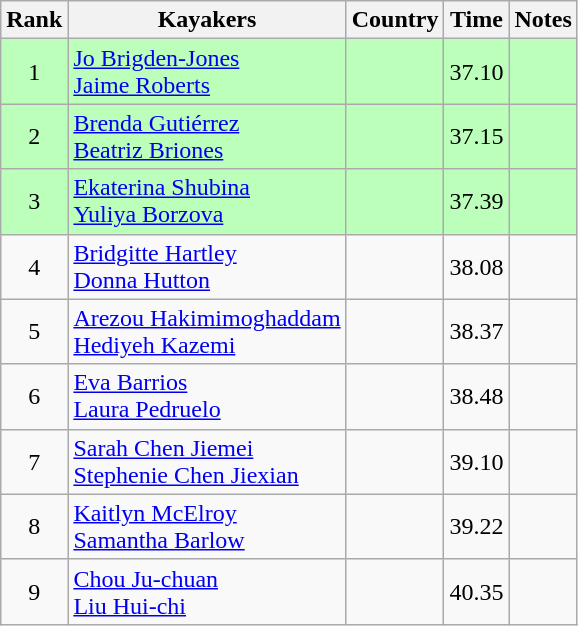<table class="wikitable" style="text-align:center">
<tr>
<th>Rank</th>
<th>Kayakers</th>
<th>Country</th>
<th>Time</th>
<th>Notes</th>
</tr>
<tr bgcolor=bbffbb>
<td>1</td>
<td align="left"><a href='#'>Jo Brigden-Jones</a><br><a href='#'>Jaime Roberts</a></td>
<td align="left"></td>
<td>37.10</td>
<td></td>
</tr>
<tr bgcolor=bbffbb>
<td>2</td>
<td align="left"><a href='#'>Brenda Gutiérrez</a><br><a href='#'>Beatriz Briones</a></td>
<td align="left"></td>
<td>37.15</td>
<td></td>
</tr>
<tr bgcolor=bbffbb>
<td>3</td>
<td align="left"><a href='#'>Ekaterina Shubina</a><br><a href='#'>Yuliya Borzova</a></td>
<td align="left"></td>
<td>37.39</td>
<td></td>
</tr>
<tr>
<td>4</td>
<td align="left"><a href='#'>Bridgitte Hartley</a><br><a href='#'>Donna Hutton</a></td>
<td align="left"></td>
<td>38.08</td>
<td></td>
</tr>
<tr>
<td>5</td>
<td align="left"><a href='#'>Arezou Hakimimoghaddam</a><br><a href='#'>Hediyeh Kazemi</a></td>
<td align="left"></td>
<td>38.37</td>
<td></td>
</tr>
<tr>
<td>6</td>
<td align="left"><a href='#'>Eva Barrios</a><br><a href='#'>Laura Pedruelo</a></td>
<td align="left"></td>
<td>38.48</td>
<td></td>
</tr>
<tr>
<td>7</td>
<td align="left"><a href='#'>Sarah Chen Jiemei</a><br><a href='#'>Stephenie Chen Jiexian</a></td>
<td align="left"></td>
<td>39.10</td>
<td></td>
</tr>
<tr>
<td>8</td>
<td align="left"><a href='#'>Kaitlyn McElroy</a><br><a href='#'>Samantha Barlow</a></td>
<td align="left"></td>
<td>39.22</td>
<td></td>
</tr>
<tr>
<td>9</td>
<td align="left"><a href='#'>Chou Ju-chuan</a><br><a href='#'>Liu Hui-chi</a></td>
<td align="left"></td>
<td>40.35</td>
<td></td>
</tr>
</table>
